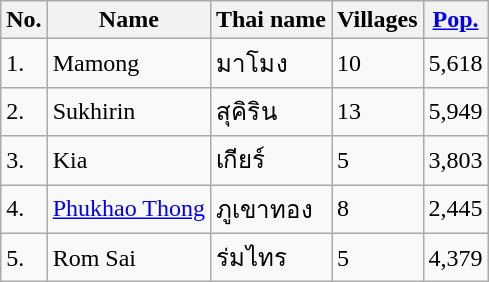<table class="wikitable">
<tr>
<th>No.</th>
<th>Name</th>
<th>Thai name</th>
<th>Villages</th>
<th><a href='#'>Pop.</a></th>
</tr>
<tr>
<td>1.</td>
<td>Mamong</td>
<td>มาโมง</td>
<td>10</td>
<td>5,618</td>
</tr>
<tr>
<td>2.</td>
<td>Sukhirin</td>
<td>สุคิริน</td>
<td>13</td>
<td>5,949</td>
</tr>
<tr>
<td>3.</td>
<td>Kia</td>
<td>เกียร์</td>
<td>5</td>
<td>3,803</td>
</tr>
<tr>
<td>4.</td>
<td><a href='#'>Phukhao Thong</a></td>
<td>ภูเขาทอง</td>
<td>8</td>
<td>2,445</td>
</tr>
<tr>
<td>5.</td>
<td>Rom Sai</td>
<td>ร่มไทร</td>
<td>5</td>
<td>4,379</td>
</tr>
</table>
